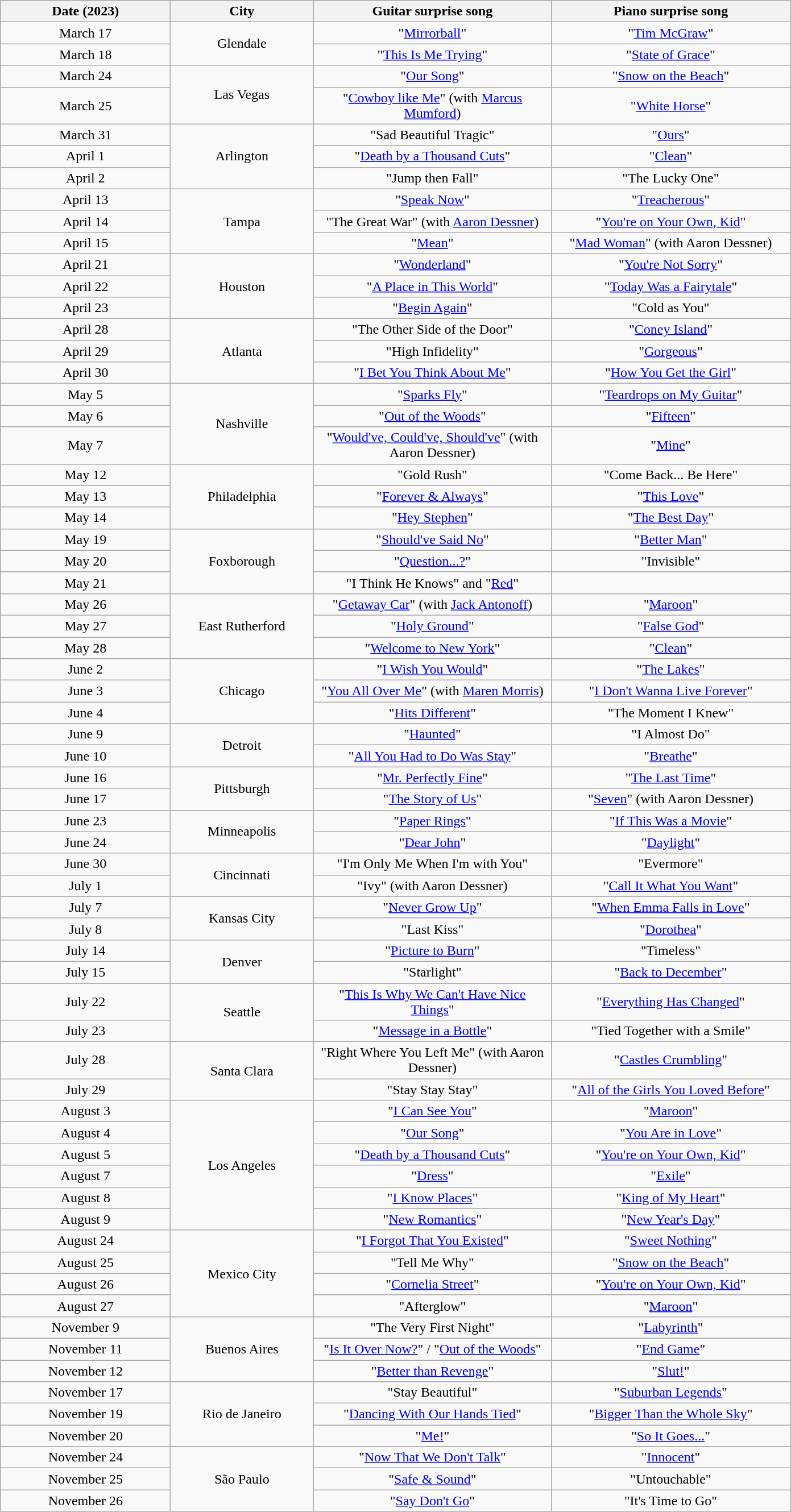<table class="wikitable plainrowheaders" style="text-align:center;">
<tr>
<th scope="col" style="width:12em;">Date (2023)</th>
<th scope="col" style="width:10em;">City</th>
<th scope="col" style="width:17em;">Guitar surprise song</th>
<th scope="col" style="width:17em;">Piano surprise song</th>
</tr>
<tr>
<td>March 17</td>
<td rowspan="2">Glendale</td>
<td>"<a href='#'>Mirrorball</a>"</td>
<td>"<a href='#'>Tim McGraw</a>"</td>
</tr>
<tr>
<td>March 18</td>
<td>"<a href='#'>This Is Me Trying</a>"</td>
<td>"<a href='#'>State of Grace</a>"</td>
</tr>
<tr>
<td>March 24</td>
<td rowspan="2">Las Vegas</td>
<td>"<a href='#'>Our Song</a>"</td>
<td>"<a href='#'>Snow on the Beach</a>"</td>
</tr>
<tr>
<td>March 25</td>
<td>"<a href='#'>Cowboy like Me</a>" (with <a href='#'>Marcus Mumford</a>)</td>
<td>"<a href='#'>White Horse</a>"</td>
</tr>
<tr>
<td>March 31</td>
<td rowspan="3">Arlington</td>
<td>"Sad Beautiful Tragic"</td>
<td>"<a href='#'>Ours</a>"</td>
</tr>
<tr>
<td>April 1</td>
<td>"<a href='#'>Death by a Thousand Cuts</a>"</td>
<td>"<a href='#'>Clean</a>"</td>
</tr>
<tr>
<td>April 2</td>
<td>"Jump then Fall"</td>
<td>"The Lucky One"</td>
</tr>
<tr>
<td>April 13</td>
<td rowspan="3">Tampa</td>
<td>"<a href='#'>Speak Now</a>"</td>
<td>"<a href='#'>Treacherous</a>"</td>
</tr>
<tr>
<td>April 14</td>
<td>"The Great War" (with <a href='#'>Aaron Dessner</a>)</td>
<td>"<a href='#'>You're on Your Own, Kid</a>"</td>
</tr>
<tr>
<td>April 15</td>
<td>"<a href='#'>Mean</a>"</td>
<td>"<a href='#'>Mad Woman</a>" (with Aaron Dessner)</td>
</tr>
<tr>
<td>April 21</td>
<td rowspan="3">Houston</td>
<td>"<a href='#'>Wonderland</a>"</td>
<td>"<a href='#'>You're Not Sorry</a>"</td>
</tr>
<tr>
<td>April 22</td>
<td>"<a href='#'>A Place in This World</a>"</td>
<td>"<a href='#'>Today Was a Fairytale</a>"</td>
</tr>
<tr>
<td>April 23</td>
<td>"<a href='#'>Begin Again</a>"</td>
<td>"Cold as You"</td>
</tr>
<tr>
<td>April 28</td>
<td rowspan="3">Atlanta</td>
<td>"The Other Side of the Door"</td>
<td>"<a href='#'>Coney Island</a>"</td>
</tr>
<tr>
<td>April 29</td>
<td>"High Infidelity"</td>
<td>"<a href='#'>Gorgeous</a>"</td>
</tr>
<tr>
<td>April 30</td>
<td>"<a href='#'>I Bet You Think About Me</a>"</td>
<td>"<a href='#'>How You Get the Girl</a>"</td>
</tr>
<tr>
<td>May 5</td>
<td rowspan="3">Nashville</td>
<td>"<a href='#'>Sparks Fly</a>"</td>
<td>"<a href='#'>Teardrops on My Guitar</a>"</td>
</tr>
<tr>
<td>May 6</td>
<td>"<a href='#'>Out of the Woods</a>"</td>
<td>"<a href='#'>Fifteen</a>"</td>
</tr>
<tr>
<td>May 7</td>
<td>"<a href='#'>Would've, Could've, Should've</a>" (with Aaron Dessner)</td>
<td>"<a href='#'>Mine</a>"</td>
</tr>
<tr>
<td>May 12</td>
<td rowspan="3">Philadelphia</td>
<td>"Gold Rush"</td>
<td>"Come Back... Be Here"</td>
</tr>
<tr>
<td>May 13</td>
<td>"<a href='#'>Forever & Always</a>"</td>
<td>"<a href='#'>This Love</a>"</td>
</tr>
<tr>
<td>May 14</td>
<td>"<a href='#'>Hey Stephen</a>"</td>
<td>"<a href='#'>The Best Day</a>"</td>
</tr>
<tr>
<td>May 19</td>
<td rowspan="3">Foxborough</td>
<td>"<a href='#'>Should've Said No</a>"</td>
<td>"<a href='#'>Better Man</a>"</td>
</tr>
<tr>
<td>May 20</td>
<td>"<a href='#'>Question...?</a>"</td>
<td>"Invisible"</td>
</tr>
<tr>
<td>May 21</td>
<td>"I Think He Knows" and "<a href='#'>Red</a>"</td>
<td></td>
</tr>
<tr>
<td>May 26</td>
<td rowspan="3">East Rutherford</td>
<td>"<a href='#'>Getaway Car</a>" (with <a href='#'>Jack Antonoff</a>)</td>
<td>"<a href='#'>Maroon</a>"</td>
</tr>
<tr>
<td>May 27</td>
<td>"<a href='#'>Holy Ground</a>"</td>
<td>"<a href='#'>False God</a>"</td>
</tr>
<tr>
<td>May 28</td>
<td>"<a href='#'>Welcome to New York</a>"</td>
<td>"<a href='#'>Clean</a>"</td>
</tr>
<tr>
<td>June 2</td>
<td rowspan="3">Chicago</td>
<td>"<a href='#'>I Wish You Would</a>"</td>
<td>"<a href='#'>The Lakes</a>"</td>
</tr>
<tr>
<td>June 3</td>
<td>"<a href='#'>You All Over Me</a>" (with <a href='#'>Maren Morris</a>)</td>
<td>"<a href='#'>I Don't Wanna Live Forever</a>"</td>
</tr>
<tr>
<td>June 4</td>
<td>"<a href='#'>Hits Different</a>"</td>
<td>"The Moment I Knew"</td>
</tr>
<tr>
<td>June 9</td>
<td rowspan="2">Detroit</td>
<td>"<a href='#'>Haunted</a>"</td>
<td>"I Almost Do"</td>
</tr>
<tr>
<td>June 10</td>
<td>"<a href='#'>All You Had to Do Was Stay</a>"</td>
<td>"<a href='#'>Breathe</a>"</td>
</tr>
<tr>
<td>June 16</td>
<td rowspan="2">Pittsburgh</td>
<td>"<a href='#'>Mr. Perfectly Fine</a>"</td>
<td>"<a href='#'>The Last Time</a>"</td>
</tr>
<tr>
<td>June 17</td>
<td>"<a href='#'>The Story of Us</a>"</td>
<td>"<a href='#'>Seven</a>" (with Aaron Dessner)</td>
</tr>
<tr>
<td>June 23</td>
<td rowspan="2">Minneapolis</td>
<td>"<a href='#'>Paper Rings</a>"</td>
<td>"<a href='#'>If This Was a Movie</a>"</td>
</tr>
<tr>
<td>June 24</td>
<td>"<a href='#'>Dear John</a>"</td>
<td>"<a href='#'>Daylight</a>"</td>
</tr>
<tr>
<td>June 30</td>
<td rowspan="2">Cincinnati</td>
<td>"I'm Only Me When I'm with You"</td>
<td>"Evermore"</td>
</tr>
<tr>
<td>July 1</td>
<td>"Ivy" (with Aaron Dessner)</td>
<td>"<a href='#'>Call It What You Want</a>"</td>
</tr>
<tr>
<td>July 7</td>
<td rowspan="2">Kansas City</td>
<td>"<a href='#'>Never Grow Up</a>"</td>
<td>"<a href='#'>When Emma Falls in Love</a>"</td>
</tr>
<tr>
<td>July 8</td>
<td>"Last Kiss"</td>
<td>"<a href='#'>Dorothea</a>"</td>
</tr>
<tr>
<td>July 14</td>
<td rowspan="2">Denver</td>
<td>"<a href='#'>Picture to Burn</a>"</td>
<td>"Timeless"</td>
</tr>
<tr>
<td>July 15</td>
<td>"Starlight"</td>
<td>"<a href='#'>Back to December</a>"</td>
</tr>
<tr>
<td>July 22</td>
<td rowspan="2">Seattle</td>
<td>"<a href='#'>This Is Why We Can't Have Nice Things</a>"</td>
<td>"<a href='#'>Everything Has Changed</a>"</td>
</tr>
<tr>
<td>July 23</td>
<td>"<a href='#'>Message in a Bottle</a>"</td>
<td>"Tied Together with a Smile"</td>
</tr>
<tr>
<td>July 28</td>
<td rowspan="2">Santa Clara</td>
<td>"Right Where You Left Me" (with Aaron Dessner)</td>
<td>"<a href='#'>Castles Crumbling</a>"</td>
</tr>
<tr>
<td>July 29</td>
<td>"Stay Stay Stay"</td>
<td>"<a href='#'>All of the Girls You Loved Before</a>"</td>
</tr>
<tr>
<td>August 3</td>
<td rowspan="6">Los Angeles</td>
<td>"<a href='#'>I Can See You</a>"</td>
<td>"<a href='#'>Maroon</a>"</td>
</tr>
<tr>
<td>August 4</td>
<td>"<a href='#'>Our Song</a>"</td>
<td>"<a href='#'>You Are in Love</a>"</td>
</tr>
<tr>
<td>August 5</td>
<td>"<a href='#'>Death by a Thousand Cuts</a>"</td>
<td>"<a href='#'>You're on Your Own, Kid</a>"</td>
</tr>
<tr>
<td>August 7</td>
<td>"<a href='#'>Dress</a>"</td>
<td>"<a href='#'>Exile</a>"</td>
</tr>
<tr>
<td>August 8</td>
<td>"<a href='#'>I Know Places</a>"</td>
<td>"<a href='#'>King of My Heart</a>"</td>
</tr>
<tr>
<td>August 9</td>
<td>"<a href='#'>New Romantics</a>"</td>
<td>"<a href='#'>New Year's Day</a>"</td>
</tr>
<tr>
<td>August 24</td>
<td rowspan="4">Mexico City</td>
<td>"<a href='#'>I Forgot That You Existed</a>"</td>
<td>"<a href='#'>Sweet Nothing</a>"</td>
</tr>
<tr>
<td>August 25</td>
<td>"Tell Me Why"</td>
<td>"<a href='#'>Snow on the Beach</a>"</td>
</tr>
<tr>
<td>August 26</td>
<td>"<a href='#'>Cornelia Street</a>"</td>
<td>"<a href='#'>You're on Your Own, Kid</a>"</td>
</tr>
<tr>
<td>August 27</td>
<td>"Afterglow"</td>
<td>"<a href='#'>Maroon</a>"</td>
</tr>
<tr>
<td>November 9</td>
<td rowspan="3">Buenos Aires</td>
<td>"The Very First Night"</td>
<td>"<a href='#'>Labyrinth</a>"</td>
</tr>
<tr>
<td>November 11</td>
<td>"<a href='#'>Is It Over Now?</a>" / "<a href='#'>Out of the Woods</a>"</td>
<td>"<a href='#'>End Game</a>"</td>
</tr>
<tr>
<td>November 12</td>
<td>"<a href='#'>Better than Revenge</a>"</td>
<td>"<a href='#'>Slut!</a>"</td>
</tr>
<tr>
<td>November 17</td>
<td rowspan="3">Rio de Janeiro</td>
<td>"Stay Beautiful"</td>
<td>"<a href='#'>Suburban Legends</a>"</td>
</tr>
<tr>
<td>November 19</td>
<td>"<a href='#'>Dancing With Our Hands Tied</a>"</td>
<td>"<a href='#'>Bigger Than the Whole Sky</a>"</td>
</tr>
<tr>
<td>November 20</td>
<td>"<a href='#'>Me!</a>"</td>
<td>"<a href='#'>So It Goes...</a>"</td>
</tr>
<tr>
<td>November 24</td>
<td rowspan="3">São Paulo</td>
<td>"<a href='#'>Now That We Don't Talk</a>"</td>
<td>"<a href='#'>Innocent</a>"</td>
</tr>
<tr>
<td>November 25</td>
<td>"<a href='#'>Safe & Sound</a>"</td>
<td>"Untouchable"</td>
</tr>
<tr>
<td>November 26</td>
<td>"<a href='#'>Say Don't Go</a>"</td>
<td>"It's Time to Go"</td>
</tr>
</table>
